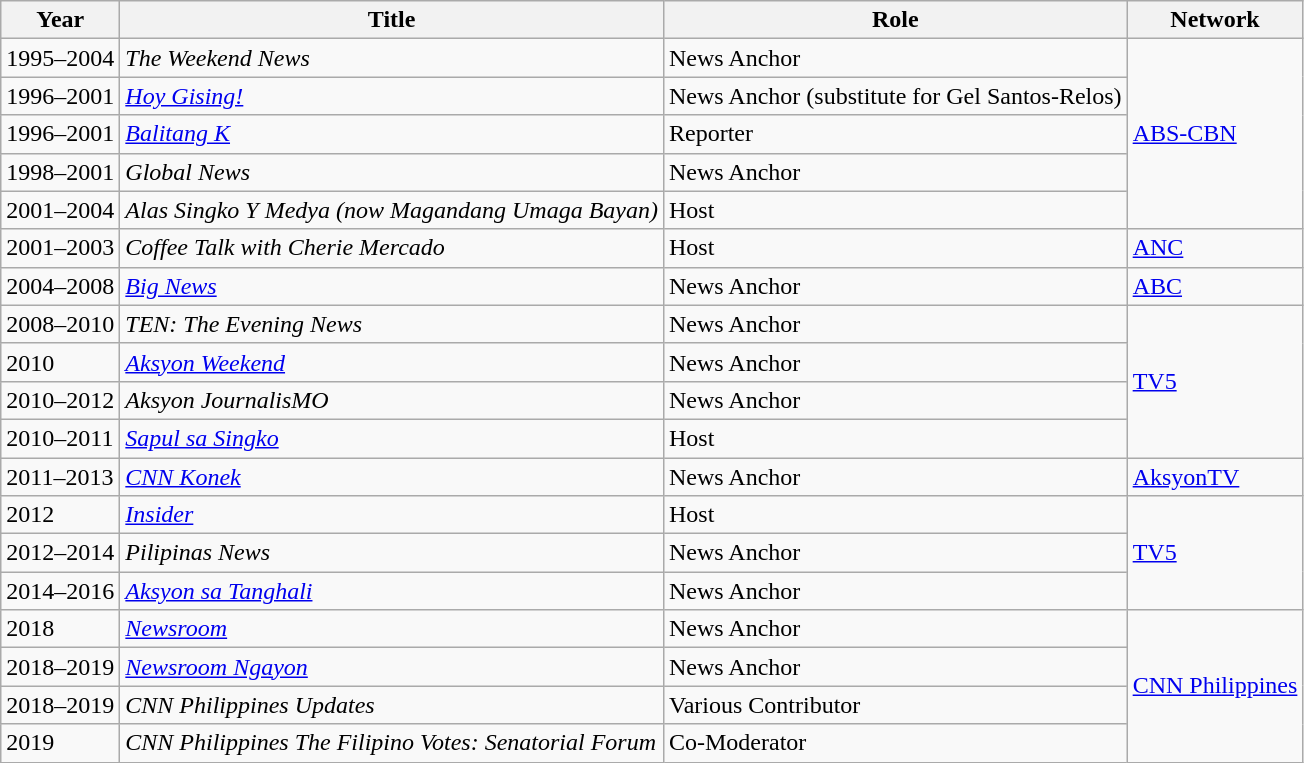<table class="wikitable">
<tr>
<th>Year</th>
<th>Title</th>
<th>Role</th>
<th>Network</th>
</tr>
<tr>
<td>1995–2004</td>
<td><em>The Weekend News</em></td>
<td>News Anchor</td>
<td rowspan="5"><a href='#'>ABS-CBN</a></td>
</tr>
<tr>
<td>1996–2001</td>
<td><em><a href='#'>Hoy Gising!</a></em></td>
<td>News Anchor (substitute for Gel Santos-Relos)</td>
</tr>
<tr>
<td>1996–2001</td>
<td><em><a href='#'>Balitang K</a></em></td>
<td>Reporter</td>
</tr>
<tr>
<td>1998–2001</td>
<td><em>Global News</em></td>
<td>News Anchor</td>
</tr>
<tr>
<td>2001–2004</td>
<td><em>Alas Singko Y Medya (now Magandang Umaga Bayan)</em></td>
<td>Host</td>
</tr>
<tr>
<td>2001–2003</td>
<td><em>Coffee Talk with Cherie Mercado</em></td>
<td>Host</td>
<td><a href='#'>ANC</a></td>
</tr>
<tr>
<td>2004–2008</td>
<td><em><a href='#'>Big News</a></em></td>
<td>News Anchor</td>
<td><a href='#'>ABC</a></td>
</tr>
<tr>
<td>2008–2010</td>
<td><em>TEN: The Evening News</em></td>
<td>News Anchor</td>
<td rowspan=4><a href='#'>TV5</a></td>
</tr>
<tr>
<td>2010</td>
<td><em><a href='#'>Aksyon Weekend</a></em></td>
<td>News Anchor</td>
</tr>
<tr>
<td>2010–2012</td>
<td><em>Aksyon JournalisMO</em></td>
<td>News Anchor</td>
</tr>
<tr>
<td>2010–2011</td>
<td><em><a href='#'>Sapul sa Singko</a></em></td>
<td>Host</td>
</tr>
<tr>
<td>2011–2013</td>
<td><em><a href='#'>CNN Konek</a></em></td>
<td>News Anchor</td>
<td><a href='#'>AksyonTV</a></td>
</tr>
<tr>
<td>2012</td>
<td><em><a href='#'>Insider</a></em></td>
<td>Host</td>
<td rowspan=3><a href='#'>TV5</a></td>
</tr>
<tr>
<td>2012–2014</td>
<td><em>Pilipinas News</em></td>
<td>News Anchor</td>
</tr>
<tr>
<td>2014–2016</td>
<td><em><a href='#'>Aksyon sa Tanghali</a></em></td>
<td>News Anchor</td>
</tr>
<tr>
<td>2018</td>
<td><em><a href='#'>Newsroom</a></em></td>
<td>News Anchor</td>
<td rowspan=4><a href='#'>CNN Philippines</a></td>
</tr>
<tr>
<td>2018–2019</td>
<td><em><a href='#'>Newsroom Ngayon</a></em></td>
<td>News Anchor</td>
</tr>
<tr>
<td>2018–2019</td>
<td><em>CNN Philippines Updates</em></td>
<td>Various Contributor</td>
</tr>
<tr>
<td>2019</td>
<td><em>CNN Philippines The Filipino Votes: Senatorial Forum</em></td>
<td>Co-Moderator</td>
</tr>
</table>
